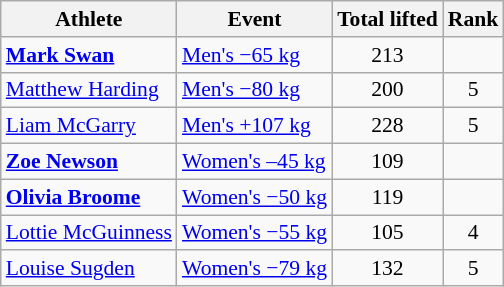<table class="wikitable" style="font-size:90%">
<tr>
<th>Athlete</th>
<th>Event</th>
<th>Total lifted</th>
<th>Rank</th>
</tr>
<tr style="text-align:center">
<td style="text-align:left"><strong><a href='#'>Mark Swan</a></strong></td>
<td style="text-align:left"><a href='#'>Men's −65 kg</a></td>
<td>213</td>
<td></td>
</tr>
<tr style="text-align:center">
<td style="text-align:left"><a href='#'>Matthew Harding</a></td>
<td style="text-align:left"><a href='#'>Men's −80 kg</a></td>
<td>200</td>
<td>5</td>
</tr>
<tr style="text-align:center">
<td style="text-align:left"><a href='#'>Liam McGarry</a></td>
<td style="text-align:left"><a href='#'>Men's +107 kg</a></td>
<td>228</td>
<td>5</td>
</tr>
<tr style="text-align:center">
<td style="text-align:left"><strong><a href='#'>Zoe Newson</a></strong></td>
<td style="text-align:left"><a href='#'>Women's –45 kg</a></td>
<td>109</td>
<td></td>
</tr>
<tr style="text-align:center">
<td style="text-align:left"><strong><a href='#'>Olivia Broome</a></strong></td>
<td style="text-align:left"><a href='#'>Women's −50 kg</a></td>
<td>119</td>
<td></td>
</tr>
<tr style="text-align:center">
<td style="text-align:left"><a href='#'>Lottie McGuinness</a></td>
<td style="text-align:left"><a href='#'>Women's −55 kg</a></td>
<td>105</td>
<td>4</td>
</tr>
<tr style="text-align:center">
<td style="text-align:left"><a href='#'>Louise Sugden</a></td>
<td style="text-align:left"><a href='#'>Women's −79 kg</a></td>
<td>132</td>
<td>5</td>
</tr>
</table>
